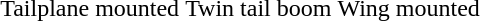<table align=center style="text-align:center;">
<tr>
<td><br>Tailplane mounted</td>
<td><br>Twin tail boom</td>
<td><br>Wing mounted</td>
</tr>
</table>
